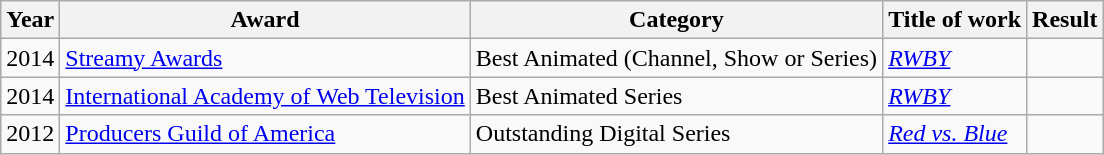<table class="wikitable sortable">
<tr>
<th>Year</th>
<th>Award</th>
<th>Category</th>
<th>Title of work</th>
<th>Result</th>
</tr>
<tr>
<td>2014</td>
<td><a href='#'>Streamy Awards</a></td>
<td>Best Animated (Channel, Show or Series)</td>
<td><em><a href='#'>RWBY</a></em></td>
<td></td>
</tr>
<tr>
<td>2014</td>
<td><a href='#'>International Academy of Web Television</a></td>
<td>Best Animated Series</td>
<td><em><a href='#'>RWBY</a></em></td>
<td></td>
</tr>
<tr>
<td>2012</td>
<td><a href='#'>Producers Guild of America</a></td>
<td>Outstanding Digital Series</td>
<td><em><a href='#'>Red vs. Blue</a></em></td>
<td></td>
</tr>
</table>
